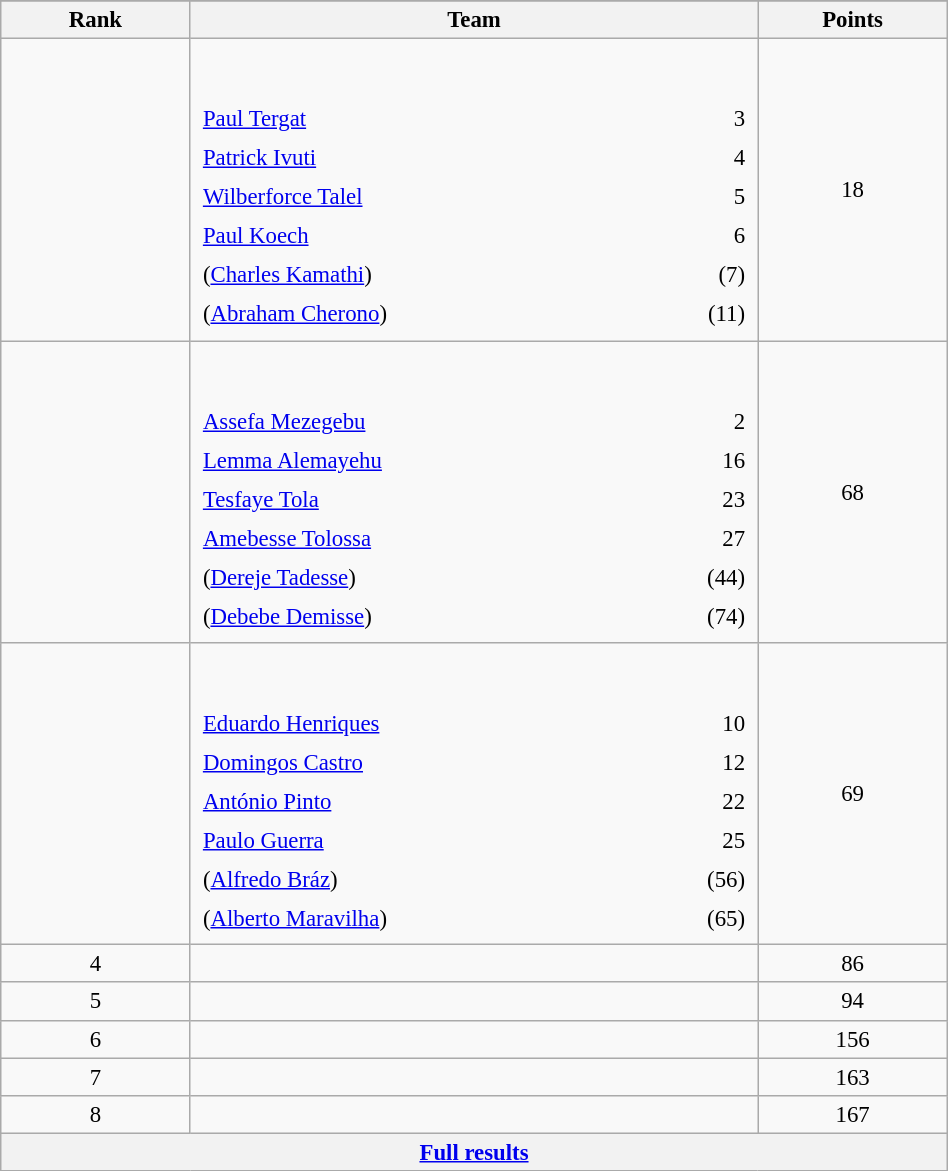<table class="wikitable sortable" style=" text-align:center; font-size:95%;" width="50%">
<tr>
</tr>
<tr>
<th width=10%>Rank</th>
<th width=30%>Team</th>
<th width=10%>Points</th>
</tr>
<tr>
<td align=center></td>
<td align=left> <br><br><table width=100%>
<tr>
<td align=left style="border:0"><a href='#'>Paul Tergat</a></td>
<td align=right style="border:0">3</td>
</tr>
<tr>
<td align=left style="border:0"><a href='#'>Patrick Ivuti</a></td>
<td align=right style="border:0">4</td>
</tr>
<tr>
<td align=left style="border:0"><a href='#'>Wilberforce Talel</a></td>
<td align=right style="border:0">5</td>
</tr>
<tr>
<td align=left style="border:0"><a href='#'>Paul Koech</a></td>
<td align=right style="border:0">6</td>
</tr>
<tr>
<td align=left style="border:0">(<a href='#'>Charles Kamathi</a>)</td>
<td align=right style="border:0">(7)</td>
</tr>
<tr>
<td align=left style="border:0">(<a href='#'>Abraham Cherono</a>)</td>
<td align=right style="border:0">(11)</td>
</tr>
</table>
</td>
<td>18</td>
</tr>
<tr>
<td align=center></td>
<td align=left> <br><br><table width=100%>
<tr>
<td align=left style="border:0"><a href='#'>Assefa Mezegebu</a></td>
<td align=right style="border:0">2</td>
</tr>
<tr>
<td align=left style="border:0"><a href='#'>Lemma Alemayehu</a></td>
<td align=right style="border:0">16</td>
</tr>
<tr>
<td align=left style="border:0"><a href='#'>Tesfaye Tola</a></td>
<td align=right style="border:0">23</td>
</tr>
<tr>
<td align=left style="border:0"><a href='#'>Amebesse Tolossa</a></td>
<td align=right style="border:0">27</td>
</tr>
<tr>
<td align=left style="border:0">(<a href='#'>Dereje Tadesse</a>)</td>
<td align=right style="border:0">(44)</td>
</tr>
<tr>
<td align=left style="border:0">(<a href='#'>Debebe Demisse</a>)</td>
<td align=right style="border:0">(74)</td>
</tr>
</table>
</td>
<td>68</td>
</tr>
<tr>
<td align=center></td>
<td align=left> <br><br><table width=100%>
<tr>
<td align=left style="border:0"><a href='#'>Eduardo Henriques</a></td>
<td align=right style="border:0">10</td>
</tr>
<tr>
<td align=left style="border:0"><a href='#'>Domingos Castro</a></td>
<td align=right style="border:0">12</td>
</tr>
<tr>
<td align=left style="border:0"><a href='#'>António Pinto</a></td>
<td align=right style="border:0">22</td>
</tr>
<tr>
<td align=left style="border:0"><a href='#'>Paulo Guerra</a></td>
<td align=right style="border:0">25</td>
</tr>
<tr>
<td align=left style="border:0">(<a href='#'>Alfredo Bráz</a>)</td>
<td align=right style="border:0">(56)</td>
</tr>
<tr>
<td align=left style="border:0">(<a href='#'>Alberto Maravilha</a>)</td>
<td align=right style="border:0">(65)</td>
</tr>
</table>
</td>
<td>69</td>
</tr>
<tr>
<td align=center>4</td>
<td align=left></td>
<td>86</td>
</tr>
<tr>
<td align=center>5</td>
<td align=left></td>
<td>94</td>
</tr>
<tr>
<td align=center>6</td>
<td align=left></td>
<td>156</td>
</tr>
<tr>
<td align=center>7</td>
<td align=left></td>
<td>163</td>
</tr>
<tr>
<td align=center>8</td>
<td align=left></td>
<td>167</td>
</tr>
<tr class="sortbottom">
<th colspan=3 align=center><a href='#'>Full results</a></th>
</tr>
</table>
